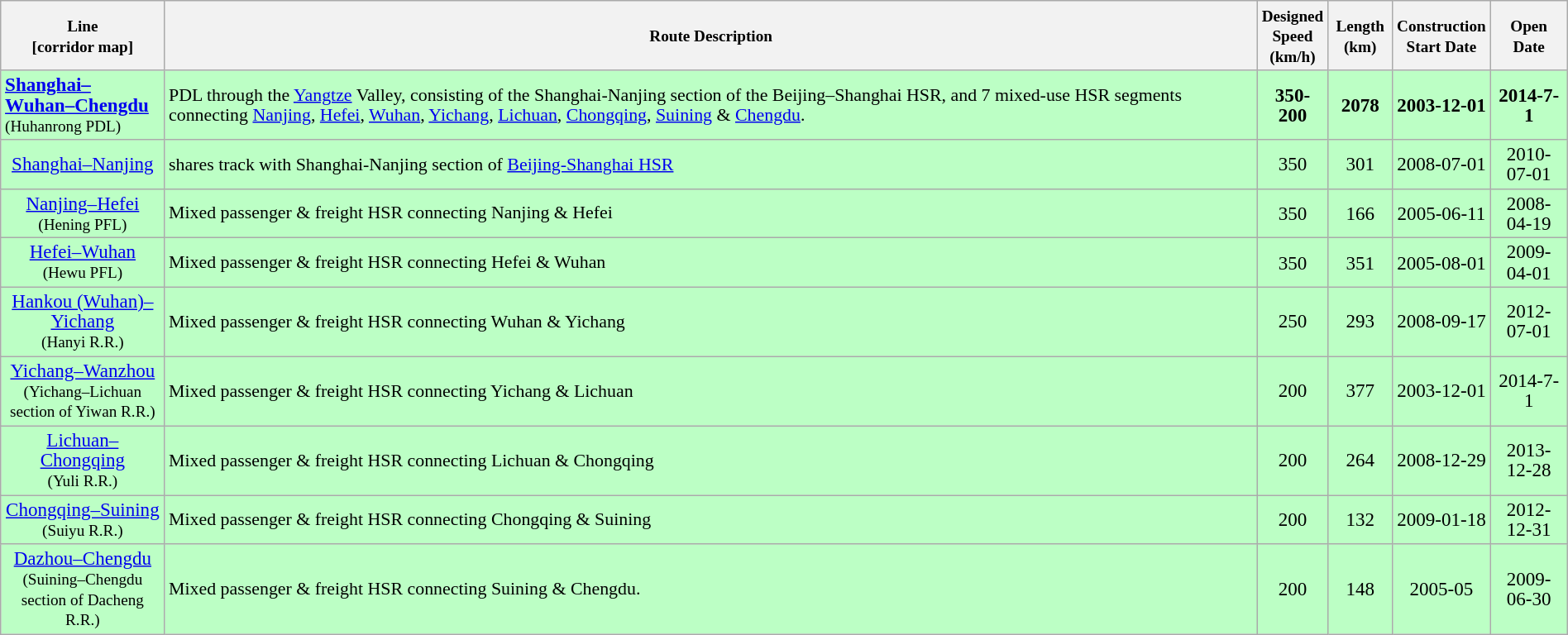<table class="wikitable sortable" style="width:100%; text-align:center; font-size:96%; line-height:1.05">
<tr>
<th style="width:125px; line-height:1.05"><small><strong>Line</strong><br>[corridor map]</small></th>
<th><small><strong>Route Description</strong></small></th>
<th style="width:40px; line-height:1.05"><small><strong>Designed<br>Speed<br>(km/h)</strong><br></small></th>
<th style="width:45px; line-height:1.05"><small><strong>Length<br>(km)</strong><br></small></th>
<th style="width:55px; line-height:1.05"><small><strong>Construction<br>Start Date</strong><br></small></th>
<th style="width:55px; line-height:1.05"><small><strong>Open Date</strong><br></small></th>
</tr>
<tr style="background:#bcffc5;">
<td style="font-size:100%; text-align:left;"> <strong><a href='#'>Shanghai–Wuhan–Chengdu</a></strong><br><small>(Huhanrong PDL)</small></td>
<td style="font-size:95%; text-align:left">PDL through the <a href='#'>Yangtze</a> Valley, consisting of the Shanghai-Nanjing section of the Beijing–Shanghai HSR, and 7 mixed-use HSR segments connecting <a href='#'>Nanjing</a>, <a href='#'>Hefei</a>, <a href='#'>Wuhan</a>, <a href='#'>Yichang</a>, <a href='#'>Lichuan</a>, <a href='#'>Chongqing</a>, <a href='#'>Suining</a> & <a href='#'>Chengdu</a>.</td>
<td><strong>350-<br>200</strong></td>
<td><strong>2078</strong></td>
<td><strong>2003-12-01</strong></td>
<td><strong>2014-7-1</strong></td>
</tr>
<tr style="background:#bcffc5;">
<td><a href='#'>Shanghai–Nanjing</a></td>
<td style="font-size:95%; text-align:left">shares track with Shanghai-Nanjing section of <a href='#'>Beijing-Shanghai HSR</a></td>
<td>350</td>
<td>301</td>
<td>2008-07-01</td>
<td>2010-07-01</td>
</tr>
<tr style="background:#bcffc5;">
<td><a href='#'>Nanjing–Hefei</a><br><small>(Hening PFL)</small></td>
<td style="font-size:95%; text-align:left">Mixed passenger & freight HSR connecting Nanjing & Hefei</td>
<td>350</td>
<td>166</td>
<td>2005-06-11</td>
<td>2008-04-19</td>
</tr>
<tr style="background:#bcffc5;">
<td><a href='#'>Hefei–Wuhan</a><br><small>(Hewu PFL)</small></td>
<td style="font-size:95%; text-align:left">Mixed passenger & freight HSR connecting Hefei & Wuhan</td>
<td>350</td>
<td>351</td>
<td>2005-08-01</td>
<td>2009-04-01</td>
</tr>
<tr style="background:#bcffc5;">
<td><a href='#'>Hankou (Wuhan)–Yichang</a><br><small>(Hanyi R.R.)</small></td>
<td style="font-size:95%; text-align:left">Mixed passenger & freight HSR connecting Wuhan & Yichang</td>
<td>250</td>
<td>293</td>
<td>2008-09-17</td>
<td>2012-07-01</td>
</tr>
<tr style="background:#bcffc5;">
<td><a href='#'>Yichang–Wanzhou</a><br><small>(Yichang–Lichuan section of Yiwan R.R.)</small></td>
<td style="font-size:95%; text-align:left">Mixed passenger & freight HSR connecting Yichang & Lichuan</td>
<td>200</td>
<td>377</td>
<td>2003-12-01</td>
<td>2014-7-1</td>
</tr>
<tr style="background:#bcffc5;">
<td><a href='#'>Lichuan–Chongqing</a><br><small>(Yuli R.R.)</small></td>
<td style="font-size:95%; text-align:left">Mixed passenger & freight HSR connecting Lichuan & Chongqing</td>
<td>200</td>
<td>264</td>
<td>2008-12-29</td>
<td>2013-12-28</td>
</tr>
<tr style="background:#bcffc5;">
<td><a href='#'>Chongqing–Suining</a><br><small>(Suiyu R.R.)</small></td>
<td style="font-size:95%; text-align:left">Mixed passenger & freight HSR connecting Chongqing & Suining</td>
<td>200</td>
<td>132</td>
<td>2009-01-18</td>
<td>2012-12-31</td>
</tr>
<tr style="background:#bcffc5;">
<td><a href='#'>Dazhou–Chengdu</a><br><small>(Suining–Chengdu section of Dacheng R.R.)</small></td>
<td style="font-size:95%; text-align:left">Mixed passenger & freight HSR connecting Suining & Chengdu.</td>
<td>200</td>
<td>148</td>
<td>2005-05</td>
<td>2009-06-30</td>
</tr>
</table>
